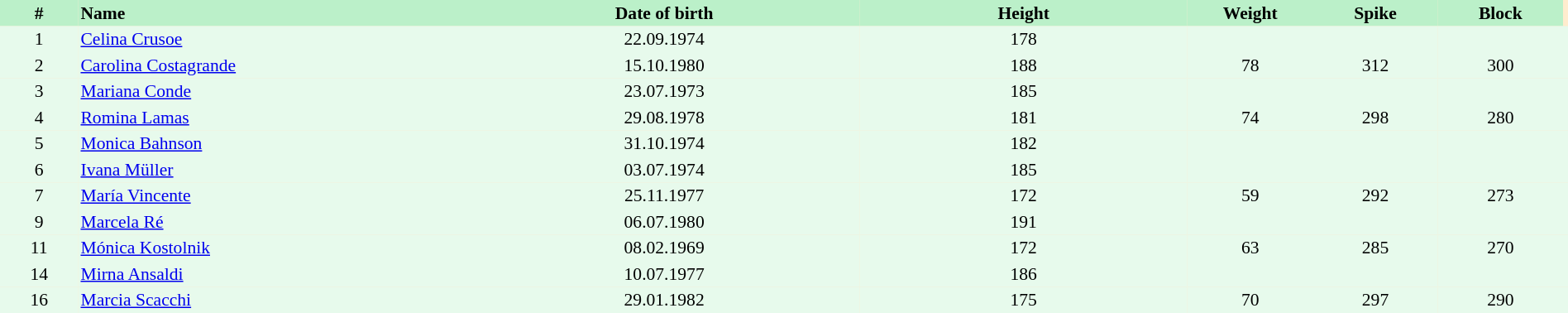<table border=0 cellpadding=2 cellspacing=0  |- bgcolor=#FFECCE style="text-align:center; font-size:90%;" width=100%>
<tr bgcolor=#BBF0C9>
<th width=5%>#</th>
<th width=25% align=left>Name</th>
<th width=25%>Date of birth</th>
<th width=21%>Height</th>
<th width=8%>Weight</th>
<th width=8%>Spike</th>
<th width=8%>Block</th>
</tr>
<tr bgcolor=#E7FAEC>
<td>1</td>
<td align=left><a href='#'>Celina Crusoe</a></td>
<td>22.09.1974</td>
<td>178</td>
<td></td>
<td></td>
<td></td>
<td></td>
</tr>
<tr bgcolor=#E7FAEC>
<td>2</td>
<td align=left><a href='#'>Carolina Costagrande</a></td>
<td>15.10.1980</td>
<td>188</td>
<td>78</td>
<td>312</td>
<td>300</td>
<td></td>
</tr>
<tr bgcolor=#E7FAEC>
<td>3</td>
<td align=left><a href='#'>Mariana Conde</a></td>
<td>23.07.1973</td>
<td>185</td>
<td></td>
<td></td>
<td></td>
<td></td>
</tr>
<tr bgcolor=#E7FAEC>
<td>4</td>
<td align=left><a href='#'>Romina Lamas</a></td>
<td>29.08.1978</td>
<td>181</td>
<td>74</td>
<td>298</td>
<td>280</td>
<td></td>
</tr>
<tr bgcolor=#E7FAEC>
<td>5</td>
<td align=left><a href='#'>Monica Bahnson</a></td>
<td>31.10.1974</td>
<td>182</td>
<td></td>
<td></td>
<td></td>
<td></td>
</tr>
<tr bgcolor=#E7FAEC>
<td>6</td>
<td align=left><a href='#'>Ivana Müller</a></td>
<td>03.07.1974</td>
<td>185</td>
<td></td>
<td></td>
<td></td>
<td></td>
</tr>
<tr bgcolor=#E7FAEC>
<td>7</td>
<td align=left><a href='#'>María Vincente</a></td>
<td>25.11.1977</td>
<td>172</td>
<td>59</td>
<td>292</td>
<td>273</td>
<td></td>
</tr>
<tr bgcolor=#E7FAEC>
<td>9</td>
<td align=left><a href='#'>Marcela Ré</a></td>
<td>06.07.1980</td>
<td>191</td>
<td></td>
<td></td>
<td></td>
<td></td>
</tr>
<tr bgcolor=#E7FAEC>
<td>11</td>
<td align=left><a href='#'>Mónica Kostolnik</a></td>
<td>08.02.1969</td>
<td>172</td>
<td>63</td>
<td>285</td>
<td>270</td>
<td></td>
</tr>
<tr bgcolor=#E7FAEC>
<td>14</td>
<td align=left><a href='#'>Mirna Ansaldi</a></td>
<td>10.07.1977</td>
<td>186</td>
<td></td>
<td></td>
<td></td>
<td></td>
</tr>
<tr bgcolor=#E7FAEC>
<td>16</td>
<td align=left><a href='#'>Marcia Scacchi</a></td>
<td>29.01.1982</td>
<td>175</td>
<td>70</td>
<td>297</td>
<td>290</td>
<td></td>
</tr>
</table>
